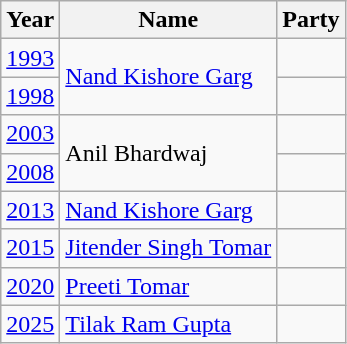<table class="wikitable">
<tr>
<th>Year</th>
<th>Name</th>
<th colspan=2>Party</th>
</tr>
<tr>
<td><a href='#'>1993</a></td>
<td rowspan="2"><a href='#'>Nand Kishore Garg</a></td>
<td></td>
</tr>
<tr>
<td><a href='#'>1998</a></td>
</tr>
<tr>
<td><a href='#'>2003</a></td>
<td rowspan="2">Anil Bhardwaj</td>
<td></td>
</tr>
<tr>
<td><a href='#'>2008</a></td>
</tr>
<tr>
<td><a href='#'>2013</a></td>
<td><a href='#'>Nand Kishore Garg</a></td>
<td></td>
</tr>
<tr>
<td><a href='#'>2015</a></td>
<td><a href='#'>Jitender Singh Tomar</a></td>
<td></td>
</tr>
<tr>
<td><a href='#'>2020</a></td>
<td><a href='#'>Preeti Tomar</a></td>
</tr>
<tr>
<td><a href='#'>2025</a></td>
<td><a href='#'>Tilak Ram Gupta</a></td>
<td></td>
</tr>
</table>
